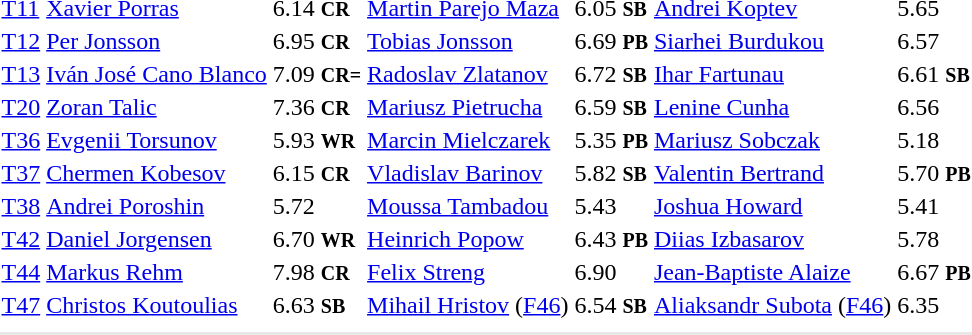<table>
<tr>
<td><a href='#'>T11</a></td>
<td><a href='#'>Xavier Porras</a> <br></td>
<td>6.14 <small><strong>CR</strong></small></td>
<td><a href='#'>Martin Parejo Maza</a> <br></td>
<td>6.05 <small><strong>SB</strong></small></td>
<td><a href='#'>Andrei Koptev</a> <br></td>
<td>5.65</td>
</tr>
<tr>
<td><a href='#'>T12</a></td>
<td><a href='#'>Per Jonsson</a> <br></td>
<td>6.95 <small><strong>CR</strong></small></td>
<td><a href='#'>Tobias Jonsson</a> <br></td>
<td>6.69 <small><strong>PB</strong></small></td>
<td><a href='#'>Siarhei Burdukou</a> <br></td>
<td>6.57</td>
</tr>
<tr>
<td><a href='#'>T13</a></td>
<td><a href='#'>Iván José Cano Blanco</a> <br></td>
<td>7.09 <small><strong>CR=</strong></small></td>
<td><a href='#'>Radoslav Zlatanov</a> <br></td>
<td>6.72 <small><strong>SB</strong></small></td>
<td><a href='#'>Ihar Fartunau</a> <br></td>
<td>6.61 <small><strong>SB</strong></small></td>
</tr>
<tr>
<td><a href='#'>T20</a></td>
<td><a href='#'>Zoran Talic</a> <br></td>
<td>7.36 <small><strong>CR</strong></small></td>
<td><a href='#'>Mariusz Pietrucha</a> <br></td>
<td>6.59 <small><strong>SB</strong></small></td>
<td><a href='#'>Lenine Cunha</a> <br></td>
<td>6.56</td>
</tr>
<tr>
<td><a href='#'>T36</a></td>
<td><a href='#'>Evgenii Torsunov</a> <br></td>
<td>5.93 <small><strong>WR</strong></small></td>
<td><a href='#'>Marcin Mielczarek</a> <br></td>
<td>5.35 <small><strong>PB</strong></small></td>
<td><a href='#'>Mariusz Sobczak</a> <br></td>
<td>5.18</td>
</tr>
<tr>
<td><a href='#'>T37</a></td>
<td><a href='#'>Chermen Kobesov</a> <br></td>
<td>6.15 <small><strong>CR</strong></small></td>
<td><a href='#'>Vladislav Barinov</a> <br></td>
<td>5.82 <small><strong>SB</strong></small></td>
<td><a href='#'>Valentin Bertrand</a> <br></td>
<td>5.70 <small><strong>PB</strong></small></td>
</tr>
<tr>
<td><a href='#'>T38</a></td>
<td><a href='#'>Andrei Poroshin</a> <br></td>
<td>5.72</td>
<td><a href='#'>Moussa Tambadou</a> <br></td>
<td>5.43</td>
<td><a href='#'>Joshua Howard</a><br></td>
<td>5.41</td>
</tr>
<tr>
<td><a href='#'>T42</a></td>
<td><a href='#'>Daniel Jorgensen</a> <br></td>
<td>6.70 <small><strong>WR</strong></small></td>
<td><a href='#'>Heinrich Popow</a> <br></td>
<td>6.43  <small><strong>PB</strong></small></td>
<td><a href='#'>Diias Izbasarov</a> <br></td>
<td>5.78</td>
</tr>
<tr>
<td><a href='#'>T44</a></td>
<td><a href='#'>Markus Rehm</a> <br></td>
<td>7.98 <small><strong>CR</strong></small></td>
<td><a href='#'>Felix Streng</a> <br></td>
<td>6.90</td>
<td><a href='#'>Jean-Baptiste Alaize</a> <br></td>
<td>6.67 <small><strong>PB</strong></small></td>
</tr>
<tr>
<td><a href='#'>T47</a></td>
<td><a href='#'>Christos Koutoulias</a><br></td>
<td>6.63 <small><strong>SB</strong></small></td>
<td><a href='#'>Mihail Hristov</a> (<a href='#'>F46</a>)<br></td>
<td>6.54 <small><strong>SB</strong></small></td>
<td><a href='#'>Aliaksandr Subota</a> (<a href='#'>F46</a>)<br></td>
<td>6.35</td>
</tr>
<tr>
<td colspan=7></td>
</tr>
<tr>
</tr>
<tr bgcolor= e8e8e8>
<td colspan=7></td>
</tr>
</table>
